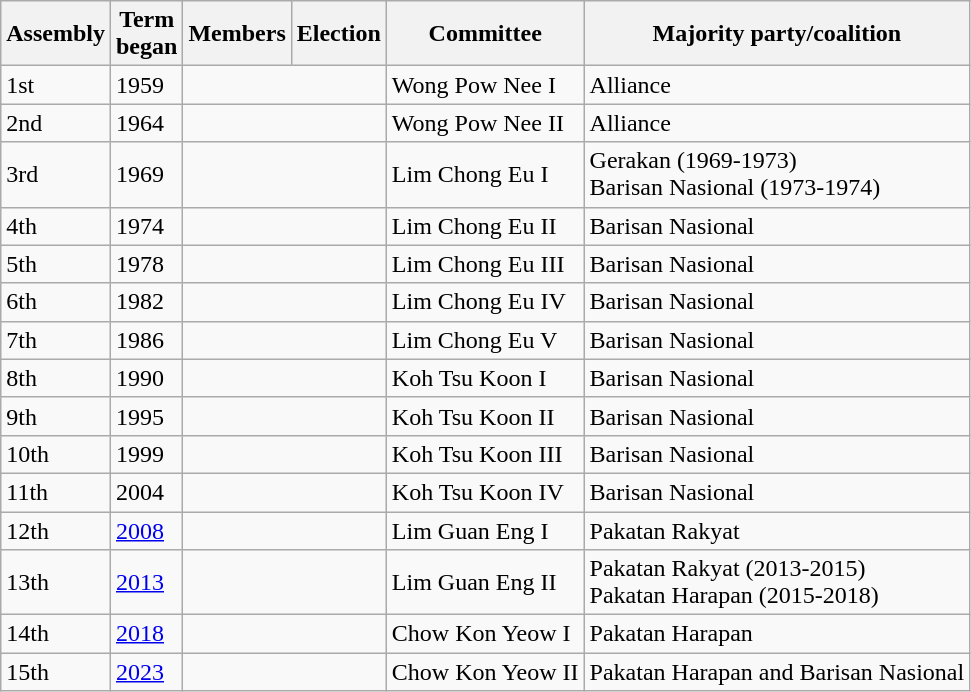<table class="wikitable">
<tr>
<th>Assembly</th>
<th>Term<br>began</th>
<th>Members</th>
<th>Election</th>
<th>Committee</th>
<th>Majority party/coalition</th>
</tr>
<tr>
<td>1st</td>
<td>1959</td>
<td colspan="2"></td>
<td>Wong Pow Nee I</td>
<td>Alliance</td>
</tr>
<tr>
<td>2nd</td>
<td>1964</td>
<td colspan="2"></td>
<td>Wong Pow Nee II</td>
<td>Alliance</td>
</tr>
<tr>
<td>3rd</td>
<td>1969</td>
<td colspan="2"></td>
<td>Lim Chong Eu I</td>
<td>Gerakan (1969-1973)<br>Barisan Nasional (1973-1974)</td>
</tr>
<tr>
<td>4th</td>
<td>1974</td>
<td colspan="2"></td>
<td>Lim Chong Eu II</td>
<td>Barisan Nasional</td>
</tr>
<tr>
<td>5th</td>
<td>1978</td>
<td colspan="2"></td>
<td>Lim Chong Eu III</td>
<td>Barisan Nasional</td>
</tr>
<tr>
<td>6th</td>
<td>1982</td>
<td colspan="2"></td>
<td>Lim Chong Eu IV</td>
<td>Barisan Nasional</td>
</tr>
<tr>
<td>7th</td>
<td>1986</td>
<td colspan="2"></td>
<td>Lim Chong Eu V</td>
<td>Barisan Nasional</td>
</tr>
<tr>
<td>8th</td>
<td>1990</td>
<td colspan="2"></td>
<td>Koh Tsu Koon I</td>
<td>Barisan Nasional</td>
</tr>
<tr>
<td>9th</td>
<td>1995</td>
<td colspan="2"></td>
<td>Koh Tsu Koon II</td>
<td>Barisan Nasional</td>
</tr>
<tr>
<td>10th</td>
<td>1999</td>
<td colspan="2"></td>
<td>Koh Tsu Koon III</td>
<td>Barisan Nasional</td>
</tr>
<tr>
<td>11th</td>
<td>2004</td>
<td colspan="2"></td>
<td>Koh Tsu Koon IV</td>
<td>Barisan Nasional</td>
</tr>
<tr>
<td>12th</td>
<td><a href='#'>2008</a></td>
<td colspan="2"></td>
<td>Lim Guan Eng I</td>
<td>Pakatan Rakyat</td>
</tr>
<tr>
<td>13th</td>
<td><a href='#'>2013</a></td>
<td colspan="2"></td>
<td>Lim Guan Eng II</td>
<td>Pakatan Rakyat (2013-2015)<br>Pakatan Harapan (2015-2018)</td>
</tr>
<tr>
<td>14th</td>
<td><a href='#'>2018</a></td>
<td colspan="2"></td>
<td>Chow Kon Yeow I</td>
<td>Pakatan Harapan</td>
</tr>
<tr>
<td>15th</td>
<td><a href='#'>2023</a></td>
<td colspan="2"></td>
<td>Chow Kon Yeow II</td>
<td>Pakatan Harapan and Barisan Nasional</td>
</tr>
</table>
